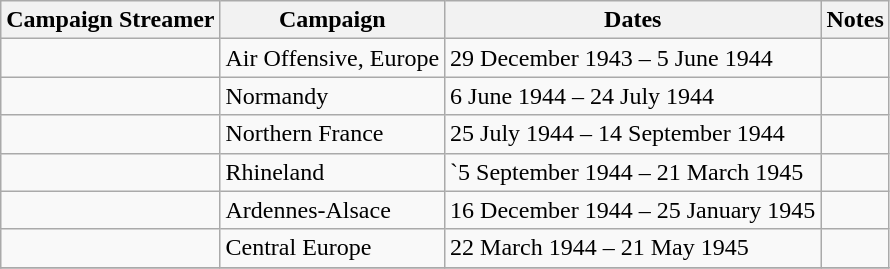<table class="wikitable">
<tr>
<th>Campaign Streamer</th>
<th>Campaign</th>
<th>Dates</th>
<th>Notes</th>
</tr>
<tr>
<td></td>
<td>Air Offensive, Europe</td>
<td>29 December 1943 – 5 June 1944</td>
<td></td>
</tr>
<tr>
<td></td>
<td>Normandy</td>
<td>6 June 1944 – 24 July 1944</td>
<td></td>
</tr>
<tr>
<td></td>
<td>Northern France</td>
<td>25 July 1944 – 14 September 1944</td>
<td></td>
</tr>
<tr>
<td></td>
<td>Rhineland</td>
<td>`5 September 1944 – 21 March 1945</td>
<td></td>
</tr>
<tr>
<td></td>
<td>Ardennes-Alsace</td>
<td>16 December 1944 – 25 January 1945</td>
<td></td>
</tr>
<tr>
<td></td>
<td>Central Europe</td>
<td>22 March 1944 – 21 May 1945</td>
<td></td>
</tr>
<tr>
</tr>
</table>
